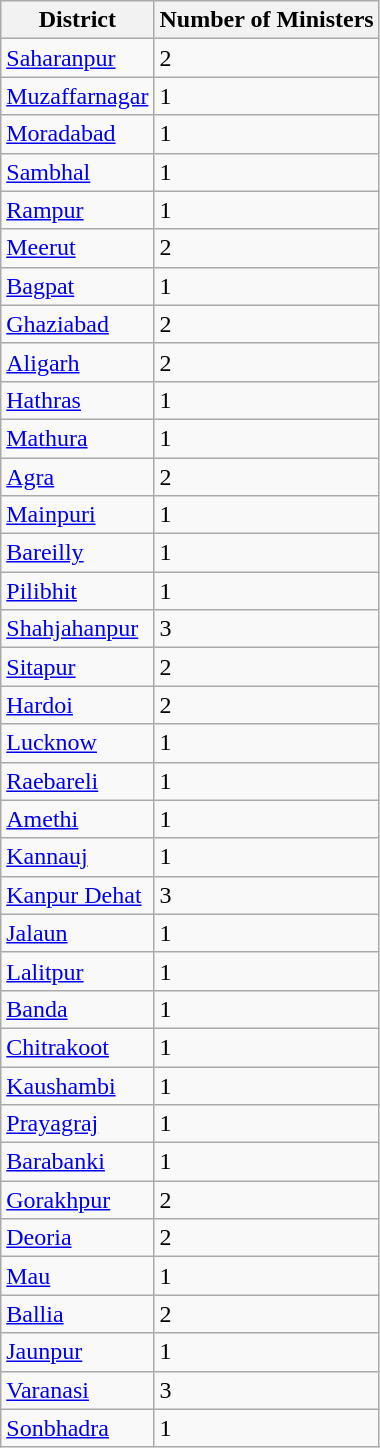<table class="wikitable sortable">
<tr>
<th>District </th>
<th>Number of Ministers</th>
</tr>
<tr>
<td><a href='#'>Saharanpur</a></td>
<td>2</td>
</tr>
<tr>
<td><a href='#'>Muzaffarnagar</a></td>
<td>1</td>
</tr>
<tr>
<td><a href='#'>Moradabad</a></td>
<td>1</td>
</tr>
<tr>
<td><a href='#'>Sambhal</a></td>
<td>1</td>
</tr>
<tr>
<td><a href='#'>Rampur</a></td>
<td>1</td>
</tr>
<tr>
<td><a href='#'>Meerut</a></td>
<td>2</td>
</tr>
<tr>
<td><a href='#'>Bagpat</a></td>
<td>1</td>
</tr>
<tr>
<td><a href='#'>Ghaziabad</a></td>
<td>2</td>
</tr>
<tr>
<td><a href='#'>Aligarh</a></td>
<td>2</td>
</tr>
<tr>
<td><a href='#'>Hathras</a></td>
<td>1</td>
</tr>
<tr>
<td><a href='#'>Mathura</a></td>
<td>1</td>
</tr>
<tr>
<td><a href='#'>Agra</a></td>
<td>2</td>
</tr>
<tr>
<td><a href='#'>Mainpuri</a></td>
<td>1</td>
</tr>
<tr>
<td><a href='#'>Bareilly</a></td>
<td>1</td>
</tr>
<tr>
<td><a href='#'>Pilibhit</a></td>
<td>1</td>
</tr>
<tr>
<td><a href='#'>Shahjahanpur</a></td>
<td>3</td>
</tr>
<tr>
<td><a href='#'>Sitapur</a></td>
<td>2</td>
</tr>
<tr>
<td><a href='#'>Hardoi</a></td>
<td>2</td>
</tr>
<tr>
<td><a href='#'>Lucknow</a></td>
<td>1</td>
</tr>
<tr>
<td><a href='#'>Raebareli</a></td>
<td>1</td>
</tr>
<tr>
<td><a href='#'>Amethi</a></td>
<td>1</td>
</tr>
<tr>
<td><a href='#'>Kannauj</a></td>
<td>1</td>
</tr>
<tr>
<td><a href='#'>Kanpur Dehat</a></td>
<td>3</td>
</tr>
<tr>
<td><a href='#'>Jalaun</a></td>
<td>1</td>
</tr>
<tr>
<td><a href='#'>Lalitpur</a></td>
<td>1</td>
</tr>
<tr>
<td><a href='#'>Banda</a></td>
<td>1</td>
</tr>
<tr>
<td><a href='#'>Chitrakoot</a></td>
<td>1</td>
</tr>
<tr>
<td><a href='#'>Kaushambi</a></td>
<td>1</td>
</tr>
<tr>
<td><a href='#'>Prayagraj</a></td>
<td>1</td>
</tr>
<tr>
<td><a href='#'>Barabanki</a></td>
<td>1</td>
</tr>
<tr>
<td><a href='#'>Gorakhpur</a></td>
<td>2</td>
</tr>
<tr>
<td><a href='#'>Deoria</a></td>
<td>2</td>
</tr>
<tr>
<td><a href='#'>Mau</a></td>
<td>1</td>
</tr>
<tr>
<td><a href='#'>Ballia</a></td>
<td>2</td>
</tr>
<tr>
<td><a href='#'>Jaunpur</a></td>
<td>1</td>
</tr>
<tr>
<td><a href='#'>Varanasi</a></td>
<td>3</td>
</tr>
<tr>
<td><a href='#'>Sonbhadra</a></td>
<td>1</td>
</tr>
</table>
